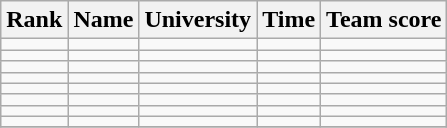<table class="wikitable sortable" style="text-align:center">
<tr>
<th>Rank</th>
<th>Name</th>
<th>University</th>
<th>Time</th>
<th>Team score</th>
</tr>
<tr>
<td></td>
<td align=left></td>
<td align="left"></td>
<td></td>
<td></td>
</tr>
<tr>
<td></td>
<td align=left></td>
<td align="left"></td>
<td></td>
<td></td>
</tr>
<tr>
<td></td>
<td align=left></td>
<td align="left"></td>
<td></td>
<td></td>
</tr>
<tr>
<td></td>
<td align=left></td>
<td align="left"></td>
<td></td>
<td></td>
</tr>
<tr>
<td></td>
<td align=left></td>
<td align="left"></td>
<td></td>
<td></td>
</tr>
<tr>
<td></td>
<td align=left></td>
<td align="left"></td>
<td></td>
<td></td>
</tr>
<tr>
<td></td>
<td align=left></td>
<td align="left"></td>
<td></td>
<td></td>
</tr>
<tr>
<td></td>
<td align="left"></td>
<td align="left"></td>
<td></td>
<td></td>
</tr>
<tr>
</tr>
</table>
